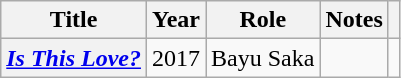<table class="wikitable sortable plainrowheaders">
<tr>
<th scope="col">Title</th>
<th scope="col">Year</th>
<th scope="col">Role</th>
<th scope="col" class="unsortable">Notes</th>
<th scope="col" class="unsortable"></th>
</tr>
<tr>
<th scope="row"><em><a href='#'>Is This Love?</a></em></th>
<td>2017</td>
<td>Bayu Saka</td>
<td></td>
<td align="center"></td>
</tr>
</table>
